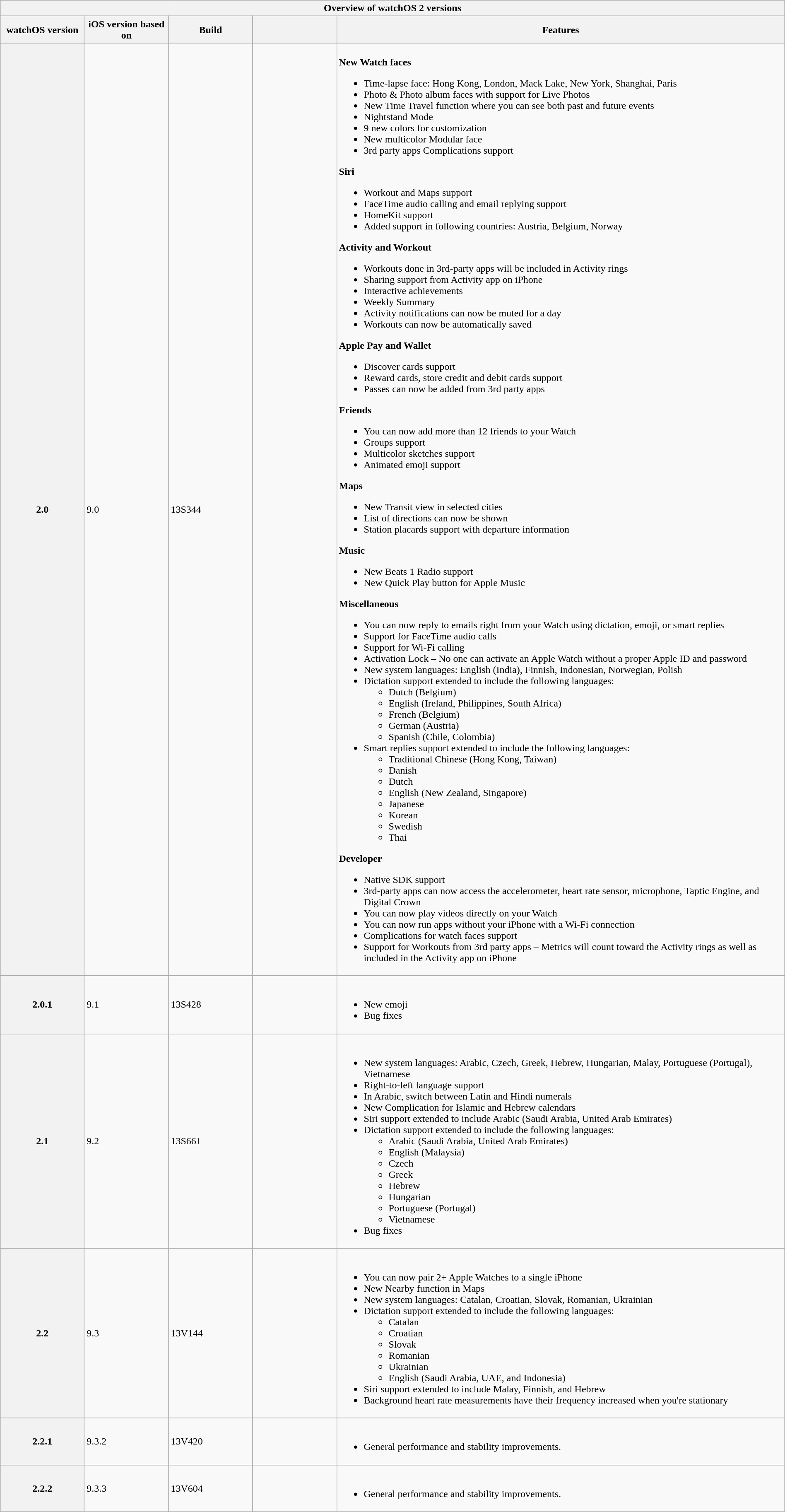<table class="wikitable mw-collapsible mw-collapsed" style="width:100%;">
<tr>
<th colspan="5">Overview of watchOS 2 versions</th>
</tr>
<tr>
<th style="width:8em;">watchOS version</th>
<th style="width:8em;">iOS version based on</th>
<th style="width:8em;">Build</th>
<th style="width:8em;"></th>
<th>Features</th>
</tr>
<tr>
<th>2.0</th>
<td>9.0</td>
<td>13S344</td>
<td></td>
<td><br><strong>New Watch faces</strong><ul><li>Time-lapse face: Hong Kong, London, Mack Lake, New York, Shanghai, Paris</li><li>Photo & Photo album faces with support for Live Photos</li><li>New Time Travel function where you can see both past and future events</li><li>Nightstand Mode</li><li>9 new colors for customization</li><li>New multicolor Modular face</li><li>3rd party apps Complications support</li></ul><strong>Siri</strong><ul><li>Workout and Maps support</li><li>FaceTime audio calling and email replying support</li><li>HomeKit support</li><li>Added support in following countries: Austria, Belgium, Norway</li></ul><strong>Activity and Workout</strong><ul><li>Workouts done in 3rd-party apps will be included in Activity rings</li><li>Sharing support from Activity app on iPhone</li><li>Interactive achievements</li><li>Weekly Summary</li><li>Activity notifications can now be muted for a day</li><li>Workouts can now be automatically saved</li></ul><strong>Apple Pay and Wallet</strong><ul><li>Discover cards support</li><li>Reward cards, store credit and debit cards support</li><li>Passes can now be added from 3rd party apps</li></ul><strong>Friends</strong><ul><li>You can now add more than 12 friends to your Watch</li><li>Groups support</li><li>Multicolor sketches support</li><li>Animated emoji support</li></ul><strong>Maps</strong><ul><li>New Transit view in selected cities</li><li>List of directions can now be shown</li><li>Station placards support with departure information</li></ul><strong>Music</strong><ul><li>New Beats 1 Radio support</li><li>New Quick Play button for Apple Music</li></ul><strong>Miscellaneous</strong><ul><li>You can now reply to emails right from your Watch using dictation, emoji, or smart replies</li><li>Support for FaceTime audio calls</li><li>Support for Wi-Fi calling</li><li>Activation Lock – No one can activate an Apple Watch without a proper Apple ID and password</li><li>New system languages: English (India), Finnish, Indonesian, Norwegian, Polish</li><li>Dictation support extended to include the following languages:<ul><li>Dutch (Belgium)</li><li>English (Ireland, Philippines, South Africa)</li><li>French (Belgium)</li><li>German (Austria)</li><li>Spanish (Chile, Colombia)</li></ul></li><li>Smart replies support extended to include the following languages:<ul><li>Traditional Chinese (Hong Kong, Taiwan)</li><li>Danish</li><li>Dutch</li><li>English (New Zealand, Singapore)</li><li>Japanese</li><li>Korean</li><li>Swedish</li><li>Thai</li></ul></li></ul><strong>Developer</strong><ul><li>Native SDK support</li><li>3rd-party apps can now access the accelerometer, heart rate sensor, microphone, Taptic Engine, and Digital Crown</li><li>You can now play videos directly on your Watch</li><li>You can now run apps without your iPhone with a Wi-Fi connection</li><li>Complications for watch faces support</li><li>Support for Workouts from 3rd party apps – Metrics will count toward the Activity rings as well as included in the Activity app on iPhone</li></ul></td>
</tr>
<tr>
<th>2.0.1</th>
<td>9.1</td>
<td>13S428</td>
<td></td>
<td><br><ul><li>New emoji</li><li>Bug fixes</li></ul></td>
</tr>
<tr>
<th>2.1</th>
<td>9.2</td>
<td>13S661</td>
<td></td>
<td><br><ul><li>New system languages: Arabic, Czech, Greek, Hebrew, Hungarian, Malay, Portuguese (Portugal), Vietnamese</li><li>Right-to-left language support</li><li>In Arabic, switch between Latin and Hindi numerals</li><li>New Complication for Islamic and Hebrew calendars</li><li>Siri support extended to include Arabic (Saudi Arabia, United Arab Emirates)</li><li>Dictation support extended to include the following languages:<ul><li>Arabic (Saudi Arabia, United Arab Emirates)</li><li>English (Malaysia)</li><li>Czech</li><li>Greek</li><li>Hebrew</li><li>Hungarian</li><li>Portuguese (Portugal)</li><li>Vietnamese</li></ul></li><li>Bug fixes</li></ul></td>
</tr>
<tr>
<th>2.2</th>
<td>9.3</td>
<td>13V144</td>
<td></td>
<td><br><ul><li>You can now pair 2+ Apple Watches to a single iPhone</li><li>New Nearby function in Maps</li><li>New system languages: Catalan, Croatian, Slovak, Romanian, Ukrainian</li><li>Dictation support extended to include the following languages:<ul><li>Catalan</li><li>Croatian</li><li>Slovak</li><li>Romanian</li><li>Ukrainian</li><li>English (Saudi Arabia, UAE, and Indonesia)</li></ul></li><li>Siri support extended to include Malay, Finnish, and Hebrew</li><li>Background heart rate measurements have their frequency increased when you're stationary</li></ul></td>
</tr>
<tr>
<th>2.2.1</th>
<td>9.3.2</td>
<td>13V420</td>
<td></td>
<td><br><ul><li>General performance and stability improvements.</li></ul></td>
</tr>
<tr>
<th>2.2.2</th>
<td>9.3.3</td>
<td>13V604</td>
<td></td>
<td><br><ul><li>General performance and stability improvements.</li></ul></td>
</tr>
</table>
